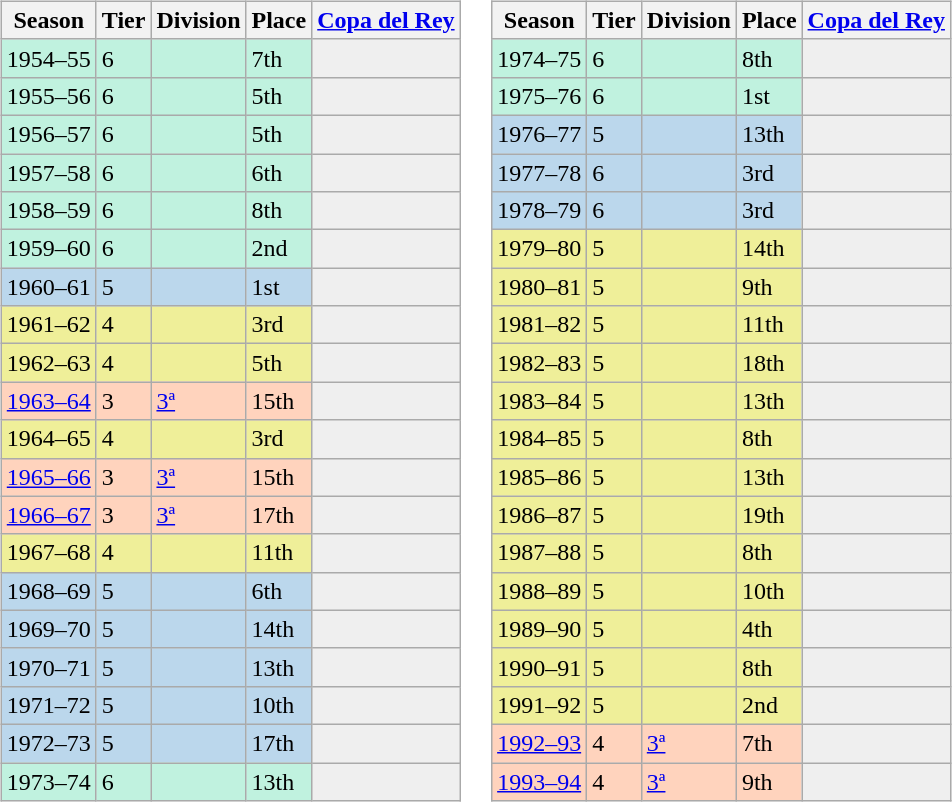<table>
<tr>
<td valign="top" width=0%><br><table class="wikitable">
<tr style="background:#f0f6fa;">
<th>Season</th>
<th>Tier</th>
<th>Division</th>
<th>Place</th>
<th><a href='#'>Copa del Rey</a></th>
</tr>
<tr>
<td style="background:#C0F2DF;">1954–55</td>
<td style="background:#C0F2DF;">6</td>
<td style="background:#C0F2DF;"></td>
<td style="background:#C0F2DF;">7th</td>
<th style="background:#EFEFEF;"></th>
</tr>
<tr>
<td style="background:#C0F2DF;">1955–56</td>
<td style="background:#C0F2DF;">6</td>
<td style="background:#C0F2DF;"></td>
<td style="background:#C0F2DF;">5th</td>
<th style="background:#EFEFEF;"></th>
</tr>
<tr>
<td style="background:#C0F2DF;">1956–57</td>
<td style="background:#C0F2DF;">6</td>
<td style="background:#C0F2DF;"></td>
<td style="background:#C0F2DF;">5th</td>
<th style="background:#EFEFEF;"></th>
</tr>
<tr>
<td style="background:#C0F2DF;">1957–58</td>
<td style="background:#C0F2DF;">6</td>
<td style="background:#C0F2DF;"></td>
<td style="background:#C0F2DF;">6th</td>
<th style="background:#EFEFEF;"></th>
</tr>
<tr>
<td style="background:#C0F2DF;">1958–59</td>
<td style="background:#C0F2DF;">6</td>
<td style="background:#C0F2DF;"></td>
<td style="background:#C0F2DF;">8th</td>
<th style="background:#EFEFEF;"></th>
</tr>
<tr>
<td style="background:#C0F2DF;">1959–60</td>
<td style="background:#C0F2DF;">6</td>
<td style="background:#C0F2DF;"></td>
<td style="background:#C0F2DF;">2nd</td>
<th style="background:#EFEFEF;"></th>
</tr>
<tr>
<td style="background:#BBD7EC;">1960–61</td>
<td style="background:#BBD7EC;">5</td>
<td style="background:#BBD7EC;"></td>
<td style="background:#BBD7EC;">1st</td>
<th style="background:#efefef;"></th>
</tr>
<tr>
<td style="background:#EFEF99;">1961–62</td>
<td style="background:#EFEF99;">4</td>
<td style="background:#EFEF99;"></td>
<td style="background:#EFEF99;">3rd</td>
<th style="background:#efefef;"></th>
</tr>
<tr>
<td style="background:#EFEF99;">1962–63</td>
<td style="background:#EFEF99;">4</td>
<td style="background:#EFEF99;"></td>
<td style="background:#EFEF99;">5th</td>
<th style="background:#efefef;"></th>
</tr>
<tr>
<td style="background:#FFD3BD;"><a href='#'>1963–64</a></td>
<td style="background:#FFD3BD;">3</td>
<td style="background:#FFD3BD;"><a href='#'>3ª</a></td>
<td style="background:#FFD3BD;">15th</td>
<th style="background:#efefef;"></th>
</tr>
<tr>
<td style="background:#EFEF99;">1964–65</td>
<td style="background:#EFEF99;">4</td>
<td style="background:#EFEF99;"></td>
<td style="background:#EFEF99;">3rd</td>
<th style="background:#efefef;"></th>
</tr>
<tr>
<td style="background:#FFD3BD;"><a href='#'>1965–66</a></td>
<td style="background:#FFD3BD;">3</td>
<td style="background:#FFD3BD;"><a href='#'>3ª</a></td>
<td style="background:#FFD3BD;">15th</td>
<th style="background:#efefef;"></th>
</tr>
<tr>
<td style="background:#FFD3BD;"><a href='#'>1966–67</a></td>
<td style="background:#FFD3BD;">3</td>
<td style="background:#FFD3BD;"><a href='#'>3ª</a></td>
<td style="background:#FFD3BD;">17th</td>
<th style="background:#efefef;"></th>
</tr>
<tr>
<td style="background:#EFEF99;">1967–68</td>
<td style="background:#EFEF99;">4</td>
<td style="background:#EFEF99;"></td>
<td style="background:#EFEF99;">11th</td>
<th style="background:#efefef;"></th>
</tr>
<tr>
<td style="background:#BBD7EC;">1968–69</td>
<td style="background:#BBD7EC;">5</td>
<td style="background:#BBD7EC;"></td>
<td style="background:#BBD7EC;">6th</td>
<th style="background:#efefef;"></th>
</tr>
<tr>
<td style="background:#BBD7EC;">1969–70</td>
<td style="background:#BBD7EC;">5</td>
<td style="background:#BBD7EC;"></td>
<td style="background:#BBD7EC;">14th</td>
<th style="background:#efefef;"></th>
</tr>
<tr>
<td style="background:#BBD7EC;">1970–71</td>
<td style="background:#BBD7EC;">5</td>
<td style="background:#BBD7EC;"></td>
<td style="background:#BBD7EC;">13th</td>
<th style="background:#efefef;"></th>
</tr>
<tr>
<td style="background:#BBD7EC;">1971–72</td>
<td style="background:#BBD7EC;">5</td>
<td style="background:#BBD7EC;"></td>
<td style="background:#BBD7EC;">10th</td>
<th style="background:#efefef;"></th>
</tr>
<tr>
<td style="background:#BBD7EC;">1972–73</td>
<td style="background:#BBD7EC;">5</td>
<td style="background:#BBD7EC;"></td>
<td style="background:#BBD7EC;">17th</td>
<th style="background:#efefef;"></th>
</tr>
<tr>
<td style="background:#C0F2DF;">1973–74</td>
<td style="background:#C0F2DF;">6</td>
<td style="background:#C0F2DF;"></td>
<td style="background:#C0F2DF;">13th</td>
<th style="background:#EFEFEF;"></th>
</tr>
</table>
</td>
<td valign="top" width=0%><br><table class="wikitable">
<tr style="background:#f0f6fa;">
<th>Season</th>
<th>Tier</th>
<th>Division</th>
<th>Place</th>
<th><a href='#'>Copa del Rey</a></th>
</tr>
<tr>
<td style="background:#C0F2DF;">1974–75</td>
<td style="background:#C0F2DF;">6</td>
<td style="background:#C0F2DF;"></td>
<td style="background:#C0F2DF;">8th</td>
<th style="background:#EFEFEF;"></th>
</tr>
<tr>
<td style="background:#C0F2DF;">1975–76</td>
<td style="background:#C0F2DF;">6</td>
<td style="background:#C0F2DF;"></td>
<td style="background:#C0F2DF;">1st</td>
<th style="background:#EFEFEF;"></th>
</tr>
<tr>
<td style="background:#BBD7EC;">1976–77</td>
<td style="background:#BBD7EC;">5</td>
<td style="background:#BBD7EC;"></td>
<td style="background:#BBD7EC;">13th</td>
<th style="background:#efefef;"></th>
</tr>
<tr>
<td style="background:#BBD7EC;">1977–78</td>
<td style="background:#BBD7EC;">6</td>
<td style="background:#BBD7EC;"></td>
<td style="background:#BBD7EC;">3rd</td>
<th style="background:#efefef;"></th>
</tr>
<tr>
<td style="background:#BBD7EC;">1978–79</td>
<td style="background:#BBD7EC;">6</td>
<td style="background:#BBD7EC;"></td>
<td style="background:#BBD7EC;">3rd</td>
<th style="background:#efefef;"></th>
</tr>
<tr>
<td style="background:#EFEF99;">1979–80</td>
<td style="background:#EFEF99;">5</td>
<td style="background:#EFEF99;"></td>
<td style="background:#EFEF99;">14th</td>
<td style="background:#efefef;"></td>
</tr>
<tr>
<td style="background:#EFEF99;">1980–81</td>
<td style="background:#EFEF99;">5</td>
<td style="background:#EFEF99;"></td>
<td style="background:#EFEF99;">9th</td>
<td style="background:#efefef;"></td>
</tr>
<tr>
<td style="background:#EFEF99;">1981–82</td>
<td style="background:#EFEF99;">5</td>
<td style="background:#EFEF99;"></td>
<td style="background:#EFEF99;">11th</td>
<td style="background:#efefef;"></td>
</tr>
<tr>
<td style="background:#EFEF99;">1982–83</td>
<td style="background:#EFEF99;">5</td>
<td style="background:#EFEF99;"></td>
<td style="background:#EFEF99;">18th</td>
<td style="background:#efefef;"></td>
</tr>
<tr>
<td style="background:#EFEF99;">1983–84</td>
<td style="background:#EFEF99;">5</td>
<td style="background:#EFEF99;"></td>
<td style="background:#EFEF99;">13th</td>
<td style="background:#efefef;"></td>
</tr>
<tr>
<td style="background:#EFEF99;">1984–85</td>
<td style="background:#EFEF99;">5</td>
<td style="background:#EFEF99;"></td>
<td style="background:#EFEF99;">8th</td>
<td style="background:#efefef;"></td>
</tr>
<tr>
<td style="background:#EFEF99;">1985–86</td>
<td style="background:#EFEF99;">5</td>
<td style="background:#EFEF99;"></td>
<td style="background:#EFEF99;">13th</td>
<td style="background:#efefef;"></td>
</tr>
<tr>
<td style="background:#EFEF99;">1986–87</td>
<td style="background:#EFEF99;">5</td>
<td style="background:#EFEF99;"></td>
<td style="background:#EFEF99;">19th</td>
<td style="background:#efefef;"></td>
</tr>
<tr>
<td style="background:#EFEF99;">1987–88</td>
<td style="background:#EFEF99;">5</td>
<td style="background:#EFEF99;"></td>
<td style="background:#EFEF99;">8th</td>
<td style="background:#efefef;"></td>
</tr>
<tr>
<td style="background:#EFEF99;">1988–89</td>
<td style="background:#EFEF99;">5</td>
<td style="background:#EFEF99;"></td>
<td style="background:#EFEF99;">10th</td>
<td style="background:#efefef;"></td>
</tr>
<tr>
<td style="background:#EFEF99;">1989–90</td>
<td style="background:#EFEF99;">5</td>
<td style="background:#EFEF99;"></td>
<td style="background:#EFEF99;">4th</td>
<td style="background:#efefef;"></td>
</tr>
<tr>
<td style="background:#EFEF99;">1990–91</td>
<td style="background:#EFEF99;">5</td>
<td style="background:#EFEF99;"></td>
<td style="background:#EFEF99;">8th</td>
<td style="background:#efefef;"></td>
</tr>
<tr>
<td style="background:#EFEF99;">1991–92</td>
<td style="background:#EFEF99;">5</td>
<td style="background:#EFEF99;"></td>
<td style="background:#EFEF99;">2nd</td>
<td style="background:#efefef;"></td>
</tr>
<tr>
<td style="background:#FFD3BD;"><a href='#'>1992–93</a></td>
<td style="background:#FFD3BD;">4</td>
<td style="background:#FFD3BD;"><a href='#'>3ª</a></td>
<td style="background:#FFD3BD;">7th</td>
<th style="background:#efefef;"></th>
</tr>
<tr>
<td style="background:#FFD3BD;"><a href='#'>1993–94</a></td>
<td style="background:#FFD3BD;">4</td>
<td style="background:#FFD3BD;"><a href='#'>3ª</a></td>
<td style="background:#FFD3BD;">9th</td>
<th style="background:#efefef;"></th>
</tr>
</table>
</td>
</tr>
</table>
